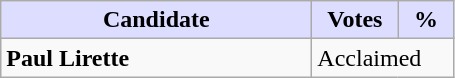<table class="wikitable">
<tr>
<th style="background:#ddf; width:200px;">Candidate</th>
<th style="background:#ddf; width:50px;">Votes</th>
<th style="background:#ddf; width:30px;">%</th>
</tr>
<tr>
<td><strong>Paul Lirette</strong></td>
<td colspan="2">Acclaimed</td>
</tr>
</table>
